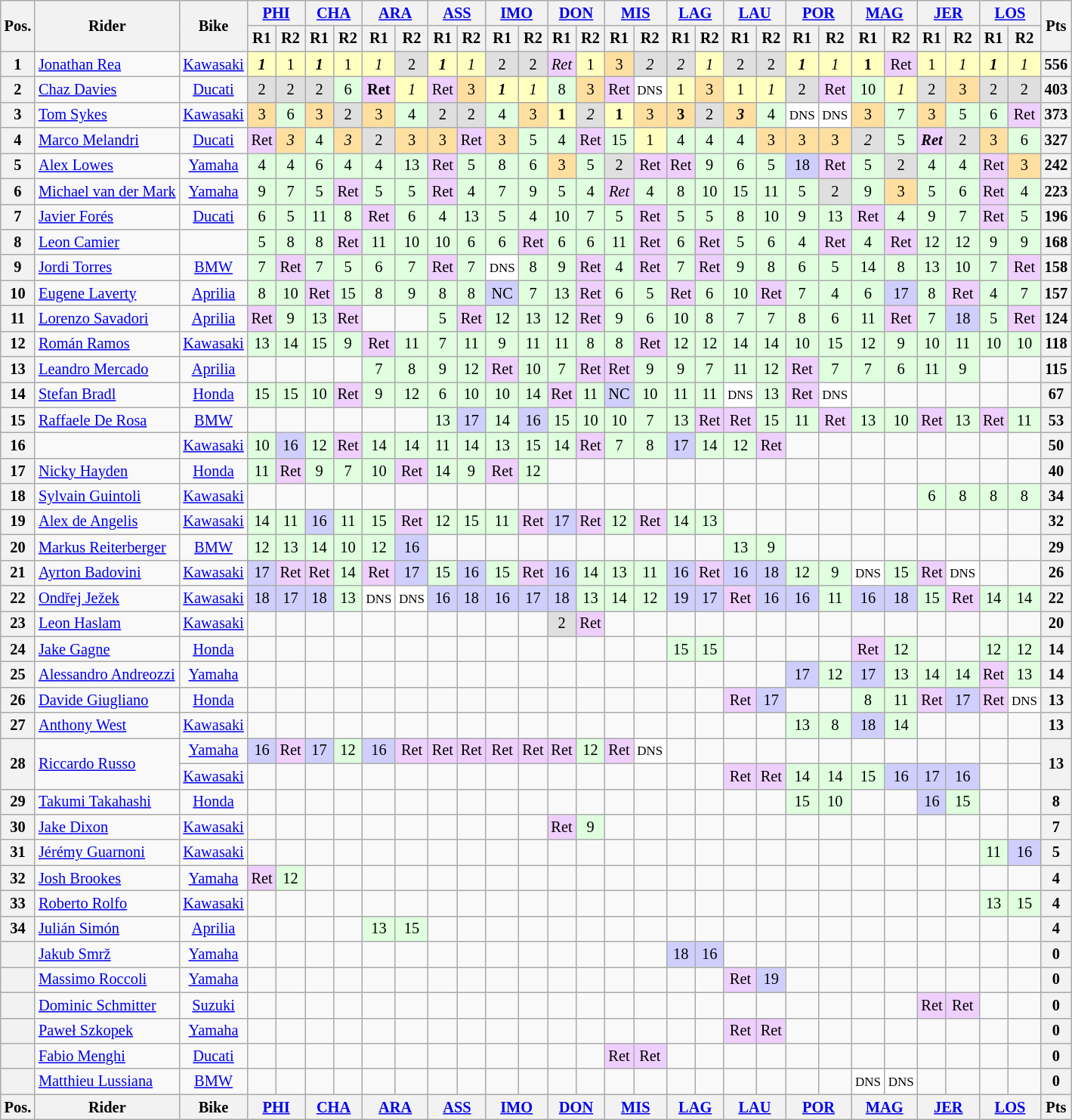<table class="wikitable" style="font-size: 85%; text-align: center">
<tr valign="top">
<th valign="middle" rowspan=2>Pos.</th>
<th valign="middle" rowspan=2>Rider</th>
<th valign="middle" rowspan=2>Bike</th>
<th colspan=2><a href='#'>PHI</a><br></th>
<th colspan=2><a href='#'>CHA</a><br></th>
<th colspan=2><a href='#'>ARA</a><br></th>
<th colspan=2><a href='#'>ASS</a><br></th>
<th colspan=2><a href='#'>IMO</a><br></th>
<th colspan=2><a href='#'>DON</a><br></th>
<th colspan=2><a href='#'>MIS</a><br></th>
<th colspan=2><a href='#'>LAG</a><br></th>
<th colspan=2><a href='#'>LAU</a><br></th>
<th colspan=2><a href='#'>POR</a><br></th>
<th colspan=2><a href='#'>MAG</a><br></th>
<th colspan=2><a href='#'>JER</a><br></th>
<th colspan=2><a href='#'>LOS</a><br></th>
<th valign="middle" rowspan=2>Pts</th>
</tr>
<tr>
<th>R1</th>
<th>R2</th>
<th>R1</th>
<th>R2</th>
<th>R1</th>
<th>R2</th>
<th>R1</th>
<th>R2</th>
<th>R1</th>
<th>R2</th>
<th>R1</th>
<th>R2</th>
<th>R1</th>
<th>R2</th>
<th>R1</th>
<th>R2</th>
<th>R1</th>
<th>R2</th>
<th>R1</th>
<th>R2</th>
<th>R1</th>
<th>R2</th>
<th>R1</th>
<th>R2</th>
<th>R1</th>
<th>R2</th>
</tr>
<tr>
<th>1</th>
<td align=left> <a href='#'>Jonathan Rea</a></td>
<td><a href='#'>Kawasaki</a></td>
<td style="background:#ffffbf;"><strong><em>1</em></strong></td>
<td style="background:#ffffbf;">1</td>
<td style="background:#ffffbf;"><strong><em>1</em></strong></td>
<td style="background:#ffffbf;">1</td>
<td style="background:#ffffbf;"><em>1</em></td>
<td style="background:#dfdfdf;">2</td>
<td style="background:#ffffbf;"><strong><em>1</em></strong></td>
<td style="background:#ffffbf;"><em>1</em></td>
<td style="background:#dfdfdf;">2</td>
<td style="background:#dfdfdf;">2</td>
<td style="background:#efcfff;"><em>Ret</em></td>
<td style="background:#ffffbf;">1</td>
<td style="background:#ffdf9f;">3</td>
<td style="background:#dfdfdf;"><em>2</em></td>
<td style="background:#dfdfdf;"><em>2</em></td>
<td style="background:#ffffbf;"><em>1</em></td>
<td style="background:#dfdfdf;">2</td>
<td style="background:#dfdfdf;">2</td>
<td style="background:#ffffbf;"><strong><em>1</em></strong></td>
<td style="background:#ffffbf;"><em>1</em></td>
<td style="background:#ffffbf;"><strong>1</strong></td>
<td style="background:#efcfff;">Ret</td>
<td style="background:#ffffbf;">1</td>
<td style="background:#ffffbf;"><em>1</em></td>
<td style="background:#ffffbf;"><strong><em>1</em></strong></td>
<td style="background:#ffffbf;"><em>1</em></td>
<th>556</th>
</tr>
<tr>
<th>2</th>
<td align=left> <a href='#'>Chaz Davies</a></td>
<td><a href='#'>Ducati</a></td>
<td style="background:#dfdfdf;">2</td>
<td style="background:#dfdfdf;">2</td>
<td style="background:#dfdfdf;">2</td>
<td style="background:#dfffdf;">6</td>
<td style="background:#efcfff;"><strong>Ret</strong></td>
<td style="background:#ffffbf;"><em>1</em></td>
<td style="background:#efcfff;">Ret</td>
<td style="background:#ffdf9f;">3</td>
<td style="background:#ffffbf;"><strong><em>1</em></strong></td>
<td style="background:#ffffbf;"><em>1</em></td>
<td style="background:#dfffdf;">8</td>
<td style="background:#ffdf9f;">3</td>
<td style="background:#efcfff;">Ret</td>
<td style="background:#ffffff;"><small>DNS</small></td>
<td style="background:#ffffbf;">1</td>
<td style="background:#ffdf9f;">3</td>
<td style="background:#ffffbf;">1</td>
<td style="background:#ffffbf;"><em>1</em></td>
<td style="background:#dfdfdf;">2</td>
<td style="background:#efcfff;">Ret</td>
<td style="background:#dfffdf;">10</td>
<td style="background:#ffffbf;"><em>1</em></td>
<td style="background:#dfdfdf;">2</td>
<td style="background:#ffdf9f;">3</td>
<td style="background:#dfdfdf;">2</td>
<td style="background:#dfdfdf;">2</td>
<th>403</th>
</tr>
<tr>
<th>3</th>
<td align=left> <a href='#'>Tom Sykes</a></td>
<td><a href='#'>Kawasaki</a></td>
<td style="background:#ffdf9f;">3</td>
<td style="background:#dfffdf;">6</td>
<td style="background:#ffdf9f;">3</td>
<td style="background:#dfdfdf;">2</td>
<td style="background:#ffdf9f;">3</td>
<td style="background:#dfffdf;">4</td>
<td style="background:#dfdfdf;">2</td>
<td style="background:#dfdfdf;">2</td>
<td style="background:#dfffdf;">4</td>
<td style="background:#ffdf9f;">3</td>
<td style="background:#ffffbf;"><strong>1</strong></td>
<td style="background:#dfdfdf;"><em>2</em></td>
<td style="background:#ffffbf;"><strong>1</strong></td>
<td style="background:#ffdf9f;">3</td>
<td style="background:#ffdf9f;"><strong>3</strong></td>
<td style="background:#dfdfdf;">2</td>
<td style="background:#ffdf9f;"><strong><em>3</em></strong></td>
<td style="background:#dfffdf;">4</td>
<td style="background:#ffffff;"><small>DNS</small></td>
<td style="background:#ffffff;"><small>DNS</small></td>
<td style="background:#ffdf9f;">3</td>
<td style="background:#dfffdf;">7</td>
<td style="background:#ffdf9f;">3</td>
<td style="background:#dfffdf;">5</td>
<td style="background:#dfffdf;">6</td>
<td style="background:#efcfff;">Ret</td>
<th>373</th>
</tr>
<tr>
<th>4</th>
<td align=left> <a href='#'>Marco Melandri</a></td>
<td><a href='#'>Ducati</a></td>
<td style="background:#efcfff;">Ret</td>
<td style="background:#ffdf9f;"><em>3</em></td>
<td style="background:#dfffdf;">4</td>
<td style="background:#ffdf9f;"><em>3</em></td>
<td style="background:#dfdfdf;">2</td>
<td style="background:#ffdf9f;">3</td>
<td style="background:#ffdf9f;">3</td>
<td style="background:#efcfff;">Ret</td>
<td style="background:#ffdf9f;">3</td>
<td style="background:#dfffdf;">5</td>
<td style="background:#dfffdf;">4</td>
<td style="background:#efcfff;">Ret</td>
<td style="background:#dfffdf;">15</td>
<td style="background:#ffffbf;">1</td>
<td style="background:#dfffdf;">4</td>
<td style="background:#dfffdf;">4</td>
<td style="background:#dfffdf;">4</td>
<td style="background:#ffdf9f;">3</td>
<td style="background:#ffdf9f;">3</td>
<td style="background:#ffdf9f;">3</td>
<td style="background:#dfdfdf;"><em>2</em></td>
<td style="background:#dfffdf;">5</td>
<td style="background:#efcfff;"><strong><em>Ret</em></strong></td>
<td style="background:#dfdfdf;">2</td>
<td style="background:#ffdf9f;">3</td>
<td style="background:#dfffdf;">6</td>
<th>327</th>
</tr>
<tr>
<th>5</th>
<td align=left> <a href='#'>Alex Lowes</a></td>
<td><a href='#'>Yamaha</a></td>
<td style="background:#dfffdf;">4</td>
<td style="background:#dfffdf;">4</td>
<td style="background:#dfffdf;">6</td>
<td style="background:#dfffdf;">4</td>
<td style="background:#dfffdf;">4</td>
<td style="background:#dfffdf;">13</td>
<td style="background:#efcfff;">Ret</td>
<td style="background:#dfffdf;">5</td>
<td style="background:#dfffdf;">8</td>
<td style="background:#dfffdf;">6</td>
<td style="background:#ffdf9f;">3</td>
<td style="background:#dfffdf;">5</td>
<td style="background:#dfdfdf;">2</td>
<td style="background:#efcfff;">Ret</td>
<td style="background:#efcfff;">Ret</td>
<td style="background:#dfffdf;">9</td>
<td style="background:#dfffdf;">6</td>
<td style="background:#dfffdf;">5</td>
<td style="background:#cfcfff;">18</td>
<td style="background:#efcfff;">Ret</td>
<td style="background:#dfffdf;">5</td>
<td style="background:#dfdfdf;">2</td>
<td style="background:#dfffdf;">4</td>
<td style="background:#dfffdf;">4</td>
<td style="background:#efcfff;">Ret</td>
<td style="background:#ffdf9f;">3</td>
<th>242</th>
</tr>
<tr>
<th>6</th>
<td align=left> <a href='#'>Michael van der Mark</a></td>
<td><a href='#'>Yamaha</a></td>
<td style="background:#dfffdf;">9</td>
<td style="background:#dfffdf;">7</td>
<td style="background:#dfffdf;">5</td>
<td style="background:#efcfff;">Ret</td>
<td style="background:#dfffdf;">5</td>
<td style="background:#dfffdf;">5</td>
<td style="background:#efcfff;">Ret</td>
<td style="background:#dfffdf;">4</td>
<td style="background:#dfffdf;">7</td>
<td style="background:#dfffdf;">9</td>
<td style="background:#dfffdf;">5</td>
<td style="background:#dfffdf;">4</td>
<td style="background:#efcfff;"><em>Ret</em></td>
<td style="background:#dfffdf;">4</td>
<td style="background:#dfffdf;">8</td>
<td style="background:#dfffdf;">10</td>
<td style="background:#dfffdf;">15</td>
<td style="background:#dfffdf;">11</td>
<td style="background:#dfffdf;">5</td>
<td style="background:#dfdfdf;">2</td>
<td style="background:#dfffdf;">9</td>
<td style="background:#ffdf9f;">3</td>
<td style="background:#dfffdf;">5</td>
<td style="background:#dfffdf;">6</td>
<td style="background:#efcfff;">Ret</td>
<td style="background:#dfffdf;">4</td>
<th>223</th>
</tr>
<tr>
<th>7</th>
<td align=left> <a href='#'>Javier Forés</a></td>
<td><a href='#'>Ducati</a></td>
<td style="background:#dfffdf;">6</td>
<td style="background:#dfffdf;">5</td>
<td style="background:#dfffdf;">11</td>
<td style="background:#dfffdf;">8</td>
<td style="background:#efcfff;">Ret</td>
<td style="background:#dfffdf;">6</td>
<td style="background:#dfffdf;">4</td>
<td style="background:#dfffdf;">13</td>
<td style="background:#dfffdf;">5</td>
<td style="background:#dfffdf;">4</td>
<td style="background:#dfffdf;">10</td>
<td style="background:#dfffdf;">7</td>
<td style="background:#dfffdf;">5</td>
<td style="background:#efcfff;">Ret</td>
<td style="background:#dfffdf;">5</td>
<td style="background:#dfffdf;">5</td>
<td style="background:#dfffdf;">8</td>
<td style="background:#dfffdf;">10</td>
<td style="background:#dfffdf;">9</td>
<td style="background:#dfffdf;">13</td>
<td style="background:#efcfff;">Ret</td>
<td style="background:#dfffdf;">4</td>
<td style="background:#dfffdf;">9</td>
<td style="background:#dfffdf;">7</td>
<td style="background:#efcfff;">Ret</td>
<td style="background:#dfffdf;">5</td>
<th>196</th>
</tr>
<tr>
<th>8</th>
<td align=left> <a href='#'>Leon Camier</a></td>
<td></td>
<td style="background:#dfffdf;">5</td>
<td style="background:#dfffdf;">8</td>
<td style="background:#dfffdf;">8</td>
<td style="background:#efcfff;">Ret</td>
<td style="background:#dfffdf;">11</td>
<td style="background:#dfffdf;">10</td>
<td style="background:#dfffdf;">10</td>
<td style="background:#dfffdf;">6</td>
<td style="background:#dfffdf;">6</td>
<td style="background:#efcfff;">Ret</td>
<td style="background:#dfffdf;">6</td>
<td style="background:#dfffdf;">6</td>
<td style="background:#dfffdf;">11</td>
<td style="background:#efcfff;">Ret</td>
<td style="background:#dfffdf;">6</td>
<td style="background:#efcfff;">Ret</td>
<td style="background:#dfffdf;">5</td>
<td style="background:#dfffdf;">6</td>
<td style="background:#dfffdf;">4</td>
<td style="background:#efcfff;">Ret</td>
<td style="background:#dfffdf;">4</td>
<td style="background:#efcfff;">Ret</td>
<td style="background:#dfffdf;">12</td>
<td style="background:#dfffdf;">12</td>
<td style="background:#dfffdf;">9</td>
<td style="background:#dfffdf;">9</td>
<th>168</th>
</tr>
<tr>
<th>9</th>
<td align=left> <a href='#'>Jordi Torres</a></td>
<td><a href='#'>BMW</a></td>
<td style="background:#dfffdf;">7</td>
<td style="background:#efcfff;">Ret</td>
<td style="background:#dfffdf;">7</td>
<td style="background:#dfffdf;">5</td>
<td style="background:#dfffdf;">6</td>
<td style="background:#dfffdf;">7</td>
<td style="background:#efcfff;">Ret</td>
<td style="background:#dfffdf;">7</td>
<td style="background:#ffffff;"><small>DNS</small></td>
<td style="background:#dfffdf;">8</td>
<td style="background:#dfffdf;">9</td>
<td style="background:#efcfff;">Ret</td>
<td style="background:#dfffdf;">4</td>
<td style="background:#efcfff;">Ret</td>
<td style="background:#dfffdf;">7</td>
<td style="background:#efcfff;">Ret</td>
<td style="background:#dfffdf;">9</td>
<td style="background:#dfffdf;">8</td>
<td style="background:#dfffdf;">6</td>
<td style="background:#dfffdf;">5</td>
<td style="background:#dfffdf;">14</td>
<td style="background:#dfffdf;">8</td>
<td style="background:#dfffdf;">13</td>
<td style="background:#dfffdf;">10</td>
<td style="background:#dfffdf;">7</td>
<td style="background:#efcfff;">Ret</td>
<th>158</th>
</tr>
<tr>
<th>10</th>
<td align=left> <a href='#'>Eugene Laverty</a></td>
<td><a href='#'>Aprilia</a></td>
<td style="background:#dfffdf;">8</td>
<td style="background:#dfffdf;">10</td>
<td style="background:#efcfff;">Ret</td>
<td style="background:#dfffdf;">15</td>
<td style="background:#dfffdf;">8</td>
<td style="background:#dfffdf;">9</td>
<td style="background:#dfffdf;">8</td>
<td style="background:#dfffdf;">8</td>
<td style="background:#cfcfff;">NC</td>
<td style="background:#dfffdf;">7</td>
<td style="background:#dfffdf;">13</td>
<td style="background:#efcfff;">Ret</td>
<td style="background:#dfffdf;">6</td>
<td style="background:#dfffdf;">5</td>
<td style="background:#efcfff;">Ret</td>
<td style="background:#dfffdf;">6</td>
<td style="background:#dfffdf;">10</td>
<td style="background:#efcfff;">Ret</td>
<td style="background:#dfffdf;">7</td>
<td style="background:#dfffdf;">4</td>
<td style="background:#dfffdf;">6</td>
<td style="background:#cfcfff;">17</td>
<td style="background:#dfffdf;">8</td>
<td style="background:#efcfff;">Ret</td>
<td style="background:#dfffdf;">4</td>
<td style="background:#dfffdf;">7</td>
<th>157</th>
</tr>
<tr>
<th>11</th>
<td align=left> <a href='#'>Lorenzo Savadori</a></td>
<td><a href='#'>Aprilia</a></td>
<td style="background:#efcfff;">Ret</td>
<td style="background:#dfffdf;">9</td>
<td style="background:#dfffdf;">13</td>
<td style="background:#efcfff;">Ret</td>
<td></td>
<td></td>
<td style="background:#dfffdf;">5</td>
<td style="background:#efcfff;">Ret</td>
<td style="background:#dfffdf;">12</td>
<td style="background:#dfffdf;">13</td>
<td style="background:#dfffdf;">12</td>
<td style="background:#efcfff;">Ret</td>
<td style="background:#dfffdf;">9</td>
<td style="background:#dfffdf;">6</td>
<td style="background:#dfffdf;">10</td>
<td style="background:#dfffdf;">8</td>
<td style="background:#dfffdf;">7</td>
<td style="background:#dfffdf;">7</td>
<td style="background:#dfffdf;">8</td>
<td style="background:#dfffdf;">6</td>
<td style="background:#dfffdf;">11</td>
<td style="background:#efcfff;">Ret</td>
<td style="background:#dfffdf;">7</td>
<td style="background:#cfcfff;">18</td>
<td style="background:#dfffdf;">5</td>
<td style="background:#efcfff;">Ret</td>
<th>124</th>
</tr>
<tr>
<th>12</th>
<td align=left> <a href='#'>Román Ramos</a></td>
<td><a href='#'>Kawasaki</a></td>
<td style="background:#dfffdf;">13</td>
<td style="background:#dfffdf;">14</td>
<td style="background:#dfffdf;">15</td>
<td style="background:#dfffdf;">9</td>
<td style="background:#efcfff;">Ret</td>
<td style="background:#dfffdf;">11</td>
<td style="background:#dfffdf;">7</td>
<td style="background:#dfffdf;">11</td>
<td style="background:#dfffdf;">9</td>
<td style="background:#dfffdf;">11</td>
<td style="background:#dfffdf;">11</td>
<td style="background:#dfffdf;">8</td>
<td style="background:#dfffdf;">8</td>
<td style="background:#efcfff;">Ret</td>
<td style="background:#dfffdf;">12</td>
<td style="background:#dfffdf;">12</td>
<td style="background:#dfffdf;">14</td>
<td style="background:#dfffdf;">14</td>
<td style="background:#dfffdf;">10</td>
<td style="background:#dfffdf;">15</td>
<td style="background:#dfffdf;">12</td>
<td style="background:#dfffdf;">9</td>
<td style="background:#dfffdf;">10</td>
<td style="background:#dfffdf;">11</td>
<td style="background:#dfffdf;">10</td>
<td style="background:#dfffdf;">10</td>
<th>118</th>
</tr>
<tr>
<th>13</th>
<td align=left> <a href='#'>Leandro Mercado</a></td>
<td><a href='#'>Aprilia</a></td>
<td></td>
<td></td>
<td></td>
<td></td>
<td style="background:#dfffdf;">7</td>
<td style="background:#dfffdf;">8</td>
<td style="background:#dfffdf;">9</td>
<td style="background:#dfffdf;">12</td>
<td style="background:#efcfff;">Ret</td>
<td style="background:#dfffdf;">10</td>
<td style="background:#dfffdf;">7</td>
<td style="background:#efcfff;">Ret</td>
<td style="background:#efcfff;">Ret</td>
<td style="background:#dfffdf;">9</td>
<td style="background:#dfffdf;">9</td>
<td style="background:#dfffdf;">7</td>
<td style="background:#dfffdf;">11</td>
<td style="background:#dfffdf;">12</td>
<td style="background:#efcfff;">Ret</td>
<td style="background:#dfffdf;">7</td>
<td style="background:#dfffdf;">7</td>
<td style="background:#dfffdf;">6</td>
<td style="background:#dfffdf;">11</td>
<td style="background:#dfffdf;">9</td>
<td></td>
<td></td>
<th>115</th>
</tr>
<tr>
<th>14</th>
<td align=left> <a href='#'>Stefan Bradl</a></td>
<td><a href='#'>Honda</a></td>
<td style="background:#dfffdf;">15</td>
<td style="background:#dfffdf;">15</td>
<td style="background:#dfffdf;">10</td>
<td style="background:#efcfff;">Ret</td>
<td style="background:#dfffdf;">9</td>
<td style="background:#dfffdf;">12</td>
<td style="background:#dfffdf;">6</td>
<td style="background:#dfffdf;">10</td>
<td style="background:#dfffdf;">10</td>
<td style="background:#dfffdf;">14</td>
<td style="background:#efcfff;">Ret</td>
<td style="background:#dfffdf;">11</td>
<td style="background:#cfcfff;">NC</td>
<td style="background:#dfffdf;">10</td>
<td style="background:#dfffdf;">11</td>
<td style="background:#dfffdf;">11</td>
<td style="background:#ffffff;"><small>DNS</small></td>
<td style="background:#dfffdf;">13</td>
<td style="background:#efcfff;">Ret</td>
<td style="background:#ffffff;"><small>DNS</small></td>
<td></td>
<td></td>
<td></td>
<td></td>
<td></td>
<td></td>
<th>67</th>
</tr>
<tr>
<th>15</th>
<td align=left> <a href='#'>Raffaele De Rosa</a></td>
<td><a href='#'>BMW</a></td>
<td></td>
<td></td>
<td></td>
<td></td>
<td></td>
<td></td>
<td style="background:#dfffdf;">13</td>
<td style="background:#cfcfff;">17</td>
<td style="background:#dfffdf;">14</td>
<td style="background:#cfcfff;">16</td>
<td style="background:#dfffdf;">15</td>
<td style="background:#dfffdf;">10</td>
<td style="background:#dfffdf;">10</td>
<td style="background:#dfffdf;">7</td>
<td style="background:#dfffdf;">13</td>
<td style="background:#efcfff;">Ret</td>
<td style="background:#efcfff;">Ret</td>
<td style="background:#dfffdf;">15</td>
<td style="background:#dfffdf;">11</td>
<td style="background:#efcfff;">Ret</td>
<td style="background:#dfffdf;">13</td>
<td style="background:#dfffdf;">10</td>
<td style="background:#efcfff;">Ret</td>
<td style="background:#dfffdf;">13</td>
<td style="background:#efcfff;">Ret</td>
<td style="background:#dfffdf;">11</td>
<th>53</th>
</tr>
<tr>
<th>16</th>
<td align=left></td>
<td><a href='#'>Kawasaki</a></td>
<td style="background:#dfffdf;">10</td>
<td style="background:#cfcfff;">16</td>
<td style="background:#dfffdf;">12</td>
<td style="background:#efcfff;">Ret</td>
<td style="background:#dfffdf;">14</td>
<td style="background:#dfffdf;">14</td>
<td style="background:#dfffdf;">11</td>
<td style="background:#dfffdf;">14</td>
<td style="background:#dfffdf;">13</td>
<td style="background:#dfffdf;">15</td>
<td style="background:#dfffdf;">14</td>
<td style="background:#efcfff;">Ret</td>
<td style="background:#dfffdf;">7</td>
<td style="background:#dfffdf;">8</td>
<td style="background:#cfcfff;">17</td>
<td style="background:#dfffdf;">14</td>
<td style="background:#dfffdf;">12</td>
<td style="background:#efcfff;">Ret</td>
<td></td>
<td></td>
<td></td>
<td></td>
<td></td>
<td></td>
<td></td>
<td></td>
<th>50</th>
</tr>
<tr>
<th>17</th>
<td align=left> <a href='#'>Nicky Hayden</a></td>
<td><a href='#'>Honda</a></td>
<td style="background:#dfffdf;">11</td>
<td style="background:#efcfff;">Ret</td>
<td style="background:#dfffdf;">9</td>
<td style="background:#dfffdf;">7</td>
<td style="background:#dfffdf;">10</td>
<td style="background:#efcfff;">Ret</td>
<td style="background:#dfffdf;">14</td>
<td style="background:#dfffdf;">9</td>
<td style="background:#efcfff;">Ret</td>
<td style="background:#dfffdf;">12</td>
<td></td>
<td></td>
<td></td>
<td></td>
<td></td>
<td></td>
<td></td>
<td></td>
<td></td>
<td></td>
<td></td>
<td></td>
<td></td>
<td></td>
<td></td>
<td></td>
<th>40</th>
</tr>
<tr>
<th>18</th>
<td align=left> <a href='#'>Sylvain Guintoli</a></td>
<td><a href='#'>Kawasaki</a></td>
<td></td>
<td></td>
<td></td>
<td></td>
<td></td>
<td></td>
<td></td>
<td></td>
<td></td>
<td></td>
<td></td>
<td></td>
<td></td>
<td></td>
<td></td>
<td></td>
<td></td>
<td></td>
<td></td>
<td></td>
<td></td>
<td></td>
<td style="background:#dfffdf;">6</td>
<td style="background:#dfffdf;">8</td>
<td style="background:#dfffdf;">8</td>
<td style="background:#dfffdf;">8</td>
<th>34</th>
</tr>
<tr>
<th>19</th>
<td align=left> <a href='#'>Alex de Angelis</a></td>
<td><a href='#'>Kawasaki</a></td>
<td style="background:#dfffdf;">14</td>
<td style="background:#dfffdf;">11</td>
<td style="background:#cfcfff;">16</td>
<td style="background:#dfffdf;">11</td>
<td style="background:#dfffdf;">15</td>
<td style="background:#efcfff;">Ret</td>
<td style="background:#dfffdf;">12</td>
<td style="background:#dfffdf;">15</td>
<td style="background:#dfffdf;">11</td>
<td style="background:#efcfff;">Ret</td>
<td style="background:#cfcfff;">17</td>
<td style="background:#efcfff;">Ret</td>
<td style="background:#dfffdf;">12</td>
<td style="background:#efcfff;">Ret</td>
<td style="background:#dfffdf;">14</td>
<td style="background:#dfffdf;">13</td>
<td></td>
<td></td>
<td></td>
<td></td>
<td></td>
<td></td>
<td></td>
<td></td>
<td></td>
<td></td>
<th>32</th>
</tr>
<tr>
<th>20</th>
<td align=left> <a href='#'>Markus Reiterberger</a></td>
<td><a href='#'>BMW</a></td>
<td style="background:#dfffdf;">12</td>
<td style="background:#dfffdf;">13</td>
<td style="background:#dfffdf;">14</td>
<td style="background:#dfffdf;">10</td>
<td style="background:#dfffdf;">12</td>
<td style="background:#cfcfff;">16</td>
<td></td>
<td></td>
<td></td>
<td></td>
<td></td>
<td></td>
<td></td>
<td></td>
<td></td>
<td></td>
<td style="background:#dfffdf;">13</td>
<td style="background:#dfffdf;">9</td>
<td></td>
<td></td>
<td></td>
<td></td>
<td></td>
<td></td>
<td></td>
<td></td>
<th>29</th>
</tr>
<tr>
<th>21</th>
<td align=left> <a href='#'>Ayrton Badovini</a></td>
<td><a href='#'>Kawasaki</a></td>
<td style="background:#cfcfff;">17</td>
<td style="background:#efcfff;">Ret</td>
<td style="background:#efcfff;">Ret</td>
<td style="background:#dfffdf;">14</td>
<td style="background:#efcfff;">Ret</td>
<td style="background:#cfcfff;">17</td>
<td style="background:#dfffdf;">15</td>
<td style="background:#cfcfff;">16</td>
<td style="background:#dfffdf;">15</td>
<td style="background:#efcfff;">Ret</td>
<td style="background:#cfcfff;">16</td>
<td style="background:#dfffdf;">14</td>
<td style="background:#dfffdf;">13</td>
<td style="background:#dfffdf;">11</td>
<td style="background:#cfcfff;">16</td>
<td style="background:#efcfff;">Ret</td>
<td style="background:#cfcfff;">16</td>
<td style="background:#cfcfff;">18</td>
<td style="background:#dfffdf;">12</td>
<td style="background:#dfffdf;">9</td>
<td style="background:#ffffff;"><small>DNS</small></td>
<td style="background:#dfffdf;">15</td>
<td style="background:#efcfff;">Ret</td>
<td style="background:#ffffff;"><small>DNS</small></td>
<td></td>
<td></td>
<th>26</th>
</tr>
<tr>
<th>22</th>
<td align=left> <a href='#'>Ondřej Ježek</a></td>
<td><a href='#'>Kawasaki</a></td>
<td style="background:#cfcfff;">18</td>
<td style="background:#cfcfff;">17</td>
<td style="background:#cfcfff;">18</td>
<td style="background:#dfffdf;">13</td>
<td style="background:#ffffff;"><small>DNS</small></td>
<td style="background:#ffffff;"><small>DNS</small></td>
<td style="background:#cfcfff;">16</td>
<td style="background:#cfcfff;">18</td>
<td style="background:#cfcfff;">16</td>
<td style="background:#cfcfff;">17</td>
<td style="background:#cfcfff;">18</td>
<td style="background:#dfffdf;">13</td>
<td style="background:#dfffdf;">14</td>
<td style="background:#dfffdf;">12</td>
<td style="background:#cfcfff;">19</td>
<td style="background:#cfcfff;">17</td>
<td style="background:#efcfff;">Ret</td>
<td style="background:#cfcfff;">16</td>
<td style="background:#cfcfff;">16</td>
<td style="background:#dfffdf;">11</td>
<td style="background:#cfcfff;">16</td>
<td style="background:#cfcfff;">18</td>
<td style="background:#dfffdf;">15</td>
<td style="background:#efcfff;">Ret</td>
<td style="background:#dfffdf;">14</td>
<td style="background:#dfffdf;">14</td>
<th>22</th>
</tr>
<tr>
<th>23</th>
<td align=left> <a href='#'>Leon Haslam</a></td>
<td><a href='#'>Kawasaki</a></td>
<td></td>
<td></td>
<td></td>
<td></td>
<td></td>
<td></td>
<td></td>
<td></td>
<td></td>
<td></td>
<td style="background:#dfdfdf;">2</td>
<td style="background:#efcfff;">Ret</td>
<td></td>
<td></td>
<td></td>
<td></td>
<td></td>
<td></td>
<td></td>
<td></td>
<td></td>
<td></td>
<td></td>
<td></td>
<td></td>
<td></td>
<th>20</th>
</tr>
<tr>
<th>24</th>
<td align=left> <a href='#'>Jake Gagne</a></td>
<td><a href='#'>Honda</a></td>
<td></td>
<td></td>
<td></td>
<td></td>
<td></td>
<td></td>
<td></td>
<td></td>
<td></td>
<td></td>
<td></td>
<td></td>
<td></td>
<td></td>
<td style="background:#dfffdf;">15</td>
<td style="background:#dfffdf;">15</td>
<td></td>
<td></td>
<td></td>
<td></td>
<td style="background:#efcfff;">Ret</td>
<td style="background:#dfffdf;">12</td>
<td></td>
<td></td>
<td style="background:#dfffdf;">12</td>
<td style="background:#dfffdf;">12</td>
<th>14</th>
</tr>
<tr>
<th>25</th>
<td align=left> <a href='#'>Alessandro Andreozzi</a></td>
<td><a href='#'>Yamaha</a></td>
<td></td>
<td></td>
<td></td>
<td></td>
<td></td>
<td></td>
<td></td>
<td></td>
<td></td>
<td></td>
<td></td>
<td></td>
<td></td>
<td></td>
<td></td>
<td></td>
<td></td>
<td></td>
<td style="background:#cfcfff;">17</td>
<td style="background:#dfffdf;">12</td>
<td style="background:#cfcfff;">17</td>
<td style="background:#dfffdf;">13</td>
<td style="background:#dfffdf;">14</td>
<td style="background:#dfffdf;">14</td>
<td style="background:#efcfff;">Ret</td>
<td style="background:#dfffdf;">13</td>
<th>14</th>
</tr>
<tr>
<th>26</th>
<td align=left> <a href='#'>Davide Giugliano</a></td>
<td><a href='#'>Honda</a></td>
<td></td>
<td></td>
<td></td>
<td></td>
<td></td>
<td></td>
<td></td>
<td></td>
<td></td>
<td></td>
<td></td>
<td></td>
<td></td>
<td></td>
<td></td>
<td></td>
<td style="background:#efcfff;">Ret</td>
<td style="background:#cfcfff;">17</td>
<td></td>
<td></td>
<td style="background:#dfffdf;">8</td>
<td style="background:#dfffdf;">11</td>
<td style="background:#efcfff;">Ret</td>
<td style="background:#cfcfff;">17</td>
<td style="background:#efcfff;">Ret</td>
<td style="background:#ffffff;"><small>DNS</small></td>
<th>13</th>
</tr>
<tr>
<th>27</th>
<td align=left> <a href='#'>Anthony West</a></td>
<td><a href='#'>Kawasaki</a></td>
<td></td>
<td></td>
<td></td>
<td></td>
<td></td>
<td></td>
<td></td>
<td></td>
<td></td>
<td></td>
<td></td>
<td></td>
<td></td>
<td></td>
<td></td>
<td></td>
<td></td>
<td></td>
<td style="background:#dfffdf;">13</td>
<td style="background:#dfffdf;">8</td>
<td style="background:#cfcfff;">18</td>
<td style="background:#dfffdf;">14</td>
<td></td>
<td></td>
<td></td>
<td></td>
<th>13</th>
</tr>
<tr>
<th rowspan=2>28</th>
<td rowspan=2 align=left> <a href='#'>Riccardo Russo</a></td>
<td><a href='#'>Yamaha</a></td>
<td style="background:#cfcfff;">16</td>
<td style="background:#efcfff;">Ret</td>
<td style="background:#cfcfff;">17</td>
<td style="background:#dfffdf;">12</td>
<td style="background:#cfcfff;">16</td>
<td style="background:#efcfff;">Ret</td>
<td style="background:#efcfff;">Ret</td>
<td style="background:#efcfff;">Ret</td>
<td style="background:#efcfff;">Ret</td>
<td style="background:#efcfff;">Ret</td>
<td style="background:#efcfff;">Ret</td>
<td style="background:#dfffdf;">12</td>
<td style="background:#efcfff;">Ret</td>
<td style="background:#ffffff;"><small>DNS</small></td>
<td></td>
<td></td>
<td></td>
<td></td>
<td></td>
<td></td>
<td></td>
<td></td>
<td></td>
<td></td>
<td></td>
<td></td>
<th rowspan=2>13</th>
</tr>
<tr>
<td><a href='#'>Kawasaki</a></td>
<td></td>
<td></td>
<td></td>
<td></td>
<td></td>
<td></td>
<td></td>
<td></td>
<td></td>
<td></td>
<td></td>
<td></td>
<td></td>
<td></td>
<td></td>
<td></td>
<td style="background:#efcfff;">Ret</td>
<td style="background:#efcfff;">Ret</td>
<td style="background:#dfffdf;">14</td>
<td style="background:#dfffdf;">14</td>
<td style="background:#dfffdf;">15</td>
<td style="background:#cfcfff;">16</td>
<td style="background:#cfcfff;">17</td>
<td style="background:#cfcfff;">16</td>
<td></td>
<td></td>
</tr>
<tr>
<th>29</th>
<td align=left> <a href='#'>Takumi Takahashi</a></td>
<td><a href='#'>Honda</a></td>
<td></td>
<td></td>
<td></td>
<td></td>
<td></td>
<td></td>
<td></td>
<td></td>
<td></td>
<td></td>
<td></td>
<td></td>
<td></td>
<td></td>
<td></td>
<td></td>
<td></td>
<td></td>
<td style="background:#dfffdf;">15</td>
<td style="background:#dfffdf;">10</td>
<td></td>
<td></td>
<td style="background:#cfcfff;">16</td>
<td style="background:#dfffdf;">15</td>
<td></td>
<td></td>
<th>8</th>
</tr>
<tr>
<th>30</th>
<td align=left> <a href='#'>Jake Dixon</a></td>
<td><a href='#'>Kawasaki</a></td>
<td></td>
<td></td>
<td></td>
<td></td>
<td></td>
<td></td>
<td></td>
<td></td>
<td></td>
<td></td>
<td style="background:#efcfff;">Ret</td>
<td style="background:#dfffdf;">9</td>
<td></td>
<td></td>
<td></td>
<td></td>
<td></td>
<td></td>
<td></td>
<td></td>
<td></td>
<td></td>
<td></td>
<td></td>
<td></td>
<td></td>
<th>7</th>
</tr>
<tr>
<th>31</th>
<td align=left> <a href='#'>Jérémy Guarnoni</a></td>
<td><a href='#'>Kawasaki</a></td>
<td></td>
<td></td>
<td></td>
<td></td>
<td></td>
<td></td>
<td></td>
<td></td>
<td></td>
<td></td>
<td></td>
<td></td>
<td></td>
<td></td>
<td></td>
<td></td>
<td></td>
<td></td>
<td></td>
<td></td>
<td></td>
<td></td>
<td></td>
<td></td>
<td style="background:#dfffdf;">11</td>
<td style="background:#cfcfff;">16</td>
<th>5</th>
</tr>
<tr>
<th>32</th>
<td align=left> <a href='#'>Josh Brookes</a></td>
<td><a href='#'>Yamaha</a></td>
<td style="background:#efcfff;">Ret</td>
<td style="background:#dfffdf;">12</td>
<td></td>
<td></td>
<td></td>
<td></td>
<td></td>
<td></td>
<td></td>
<td></td>
<td></td>
<td></td>
<td></td>
<td></td>
<td></td>
<td></td>
<td></td>
<td></td>
<td></td>
<td></td>
<td></td>
<td></td>
<td></td>
<td></td>
<td></td>
<td></td>
<th>4</th>
</tr>
<tr>
<th>33</th>
<td align=left> <a href='#'>Roberto Rolfo</a></td>
<td><a href='#'>Kawasaki</a></td>
<td></td>
<td></td>
<td></td>
<td></td>
<td></td>
<td></td>
<td></td>
<td></td>
<td></td>
<td></td>
<td></td>
<td></td>
<td></td>
<td></td>
<td></td>
<td></td>
<td></td>
<td></td>
<td></td>
<td></td>
<td></td>
<td></td>
<td></td>
<td></td>
<td style="background:#dfffdf;">13</td>
<td style="background:#dfffdf;">15</td>
<th>4</th>
</tr>
<tr>
<th>34</th>
<td align=left> <a href='#'>Julián Simón</a></td>
<td><a href='#'>Aprilia</a></td>
<td></td>
<td></td>
<td></td>
<td></td>
<td style="background:#dfffdf;">13</td>
<td style="background:#dfffdf;">15</td>
<td></td>
<td></td>
<td></td>
<td></td>
<td></td>
<td></td>
<td></td>
<td></td>
<td></td>
<td></td>
<td></td>
<td></td>
<td></td>
<td></td>
<td></td>
<td></td>
<td></td>
<td></td>
<td></td>
<td></td>
<th>4</th>
</tr>
<tr>
<th></th>
<td align=left> <a href='#'>Jakub Smrž</a></td>
<td><a href='#'>Yamaha</a></td>
<td></td>
<td></td>
<td></td>
<td></td>
<td></td>
<td></td>
<td></td>
<td></td>
<td></td>
<td></td>
<td></td>
<td></td>
<td></td>
<td></td>
<td style="background:#cfcfff;">18</td>
<td style="background:#cfcfff;">16</td>
<td></td>
<td></td>
<td></td>
<td></td>
<td></td>
<td></td>
<td></td>
<td></td>
<td></td>
<td></td>
<th>0</th>
</tr>
<tr>
<th></th>
<td align=left> <a href='#'>Massimo Roccoli</a></td>
<td><a href='#'>Yamaha</a></td>
<td></td>
<td></td>
<td></td>
<td></td>
<td></td>
<td></td>
<td></td>
<td></td>
<td></td>
<td></td>
<td></td>
<td></td>
<td></td>
<td></td>
<td></td>
<td></td>
<td style="background:#efcfff;">Ret</td>
<td style="background:#cfcfff;">19</td>
<td></td>
<td></td>
<td></td>
<td></td>
<td></td>
<td></td>
<td></td>
<td></td>
<th>0</th>
</tr>
<tr>
<th></th>
<td align=left> <a href='#'>Dominic Schmitter</a></td>
<td><a href='#'>Suzuki</a></td>
<td></td>
<td></td>
<td></td>
<td></td>
<td></td>
<td></td>
<td></td>
<td></td>
<td></td>
<td></td>
<td></td>
<td></td>
<td></td>
<td></td>
<td></td>
<td></td>
<td></td>
<td></td>
<td></td>
<td></td>
<td></td>
<td></td>
<td style="background:#efcfff;">Ret</td>
<td style="background:#efcfff;">Ret</td>
<td></td>
<td></td>
<th>0</th>
</tr>
<tr>
<th></th>
<td align=left> <a href='#'>Paweł Szkopek</a></td>
<td><a href='#'>Yamaha</a></td>
<td></td>
<td></td>
<td></td>
<td></td>
<td></td>
<td></td>
<td></td>
<td></td>
<td></td>
<td></td>
<td></td>
<td></td>
<td></td>
<td></td>
<td></td>
<td></td>
<td style="background:#efcfff;">Ret</td>
<td style="background:#efcfff;">Ret</td>
<td></td>
<td></td>
<td></td>
<td></td>
<td></td>
<td></td>
<td></td>
<td></td>
<th>0</th>
</tr>
<tr>
<th></th>
<td align=left> <a href='#'>Fabio Menghi</a></td>
<td><a href='#'>Ducati</a></td>
<td></td>
<td></td>
<td></td>
<td></td>
<td></td>
<td></td>
<td></td>
<td></td>
<td></td>
<td></td>
<td></td>
<td></td>
<td style="background:#efcfff;">Ret</td>
<td style="background:#efcfff;">Ret</td>
<td></td>
<td></td>
<td></td>
<td></td>
<td></td>
<td></td>
<td></td>
<td></td>
<td></td>
<td></td>
<td></td>
<td></td>
<th>0</th>
</tr>
<tr>
<th></th>
<td align=left> <a href='#'>Matthieu Lussiana</a></td>
<td><a href='#'>BMW</a></td>
<td></td>
<td></td>
<td></td>
<td></td>
<td></td>
<td></td>
<td></td>
<td></td>
<td></td>
<td></td>
<td></td>
<td></td>
<td></td>
<td></td>
<td></td>
<td></td>
<td></td>
<td></td>
<td></td>
<td></td>
<td style="background:#ffffff;"><small>DNS</small></td>
<td style="background:#ffffff;"><small>DNS</small></td>
<td></td>
<td></td>
<td></td>
<td></td>
<th>0</th>
</tr>
<tr valign="top">
<th valign="middle">Pos.</th>
<th valign="middle">Rider</th>
<th valign="middle">Bike</th>
<th colspan=2><a href='#'>PHI</a><br></th>
<th colspan=2><a href='#'>CHA</a><br></th>
<th colspan=2><a href='#'>ARA</a><br></th>
<th colspan=2><a href='#'>ASS</a><br></th>
<th colspan=2><a href='#'>IMO</a><br></th>
<th colspan=2><a href='#'>DON</a><br></th>
<th colspan=2><a href='#'>MIS</a><br></th>
<th colspan=2><a href='#'>LAG</a><br></th>
<th colspan=2><a href='#'>LAU</a><br></th>
<th colspan=2><a href='#'>POR</a><br></th>
<th colspan=2><a href='#'>MAG</a><br></th>
<th colspan=2><a href='#'>JER</a><br></th>
<th colspan=2><a href='#'>LOS</a><br></th>
<th valign="middle">Pts</th>
</tr>
</table>
